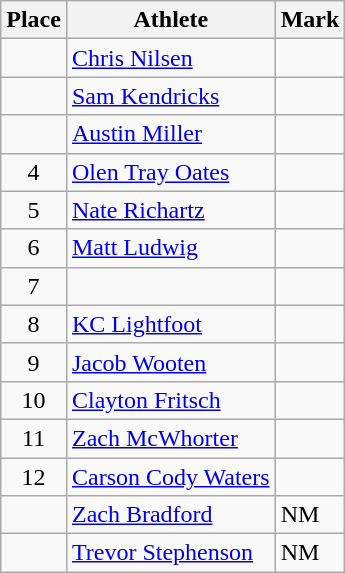<table class="wikitable">
<tr>
<th>Place</th>
<th>Athlete</th>
<th>Mark</th>
</tr>
<tr>
<td align=center></td>
<td><a href='#'>Chris Nilsen</a></td>
<td></td>
</tr>
<tr>
<td align=center></td>
<td><a href='#'>Sam Kendricks</a></td>
<td></td>
</tr>
<tr>
<td align=center></td>
<td><a href='#'>Austin Miller</a></td>
<td></td>
</tr>
<tr>
<td align=center>4</td>
<td><a href='#'>Olen Tray Oates</a></td>
<td></td>
</tr>
<tr>
<td align=center>5</td>
<td><a href='#'>Nate Richartz</a></td>
<td></td>
</tr>
<tr>
<td align=center>6</td>
<td><a href='#'>Matt Ludwig</a></td>
<td></td>
</tr>
<tr>
<td align=center>7</td>
<td></td>
<td></td>
</tr>
<tr>
<td align=center>8</td>
<td><a href='#'>KC Lightfoot</a></td>
<td></td>
</tr>
<tr>
<td align=center>9</td>
<td><a href='#'>Jacob Wooten</a></td>
<td></td>
</tr>
<tr>
<td align=center>10</td>
<td><a href='#'>Clayton Fritsch</a></td>
<td></td>
</tr>
<tr>
<td align=center>11</td>
<td><a href='#'>Zach McWhorter</a></td>
<td></td>
</tr>
<tr>
<td align=center>12</td>
<td><a href='#'>Carson Cody Waters</a></td>
<td></td>
</tr>
<tr>
<td align=center></td>
<td><a href='#'>Zach Bradford</a></td>
<td>NM</td>
</tr>
<tr>
<td align=center></td>
<td><a href='#'>Trevor Stephenson</a></td>
<td>NM</td>
</tr>
</table>
